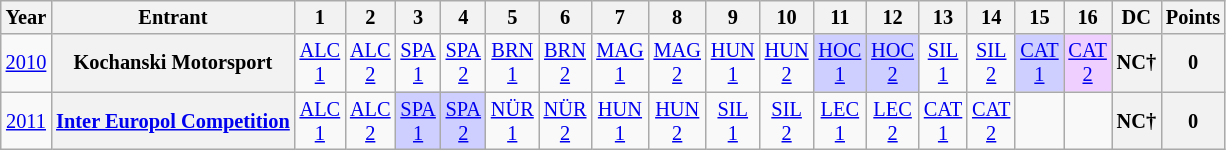<table class="wikitable" style="text-align:center; font-size:85%">
<tr>
<th>Year</th>
<th>Entrant</th>
<th>1</th>
<th>2</th>
<th>3</th>
<th>4</th>
<th>5</th>
<th>6</th>
<th>7</th>
<th>8</th>
<th>9</th>
<th>10</th>
<th>11</th>
<th>12</th>
<th>13</th>
<th>14</th>
<th>15</th>
<th>16</th>
<th>DC</th>
<th>Points</th>
</tr>
<tr>
<td><a href='#'>2010</a></td>
<th nowrap>Kochanski Motorsport</th>
<td style="background:#;"><a href='#'>ALC<br>1</a><br></td>
<td style="background:#;"><a href='#'>ALC<br>2</a><br></td>
<td style="background:#;"><a href='#'>SPA<br>1</a><br></td>
<td style="background:#;"><a href='#'>SPA<br>2</a><br></td>
<td style="background:#;"><a href='#'>BRN<br>1</a><br></td>
<td style="background:#;"><a href='#'>BRN<br>2</a><br></td>
<td style="background:#;"><a href='#'>MAG<br>1</a><br></td>
<td style="background:#;"><a href='#'>MAG<br>2</a><br></td>
<td style="background:#;"><a href='#'>HUN<br>1</a><br></td>
<td style="background:#;"><a href='#'>HUN<br>2</a><br></td>
<td style="background:#cfcfff;"><a href='#'>HOC<br>1</a><br></td>
<td style="background:#cfcfff;"><a href='#'>HOC<br>2</a><br></td>
<td style="background:#;"><a href='#'>SIL<br>1</a><br></td>
<td style="background:#;"><a href='#'>SIL<br>2</a><br></td>
<td style="background:#cfcfff;"><a href='#'>CAT<br>1</a><br></td>
<td style="background:#efcfff;"><a href='#'>CAT<br>2</a><br></td>
<th>NC†</th>
<th>0</th>
</tr>
<tr>
<td><a href='#'>2011</a></td>
<th nowrap><a href='#'>Inter Europol Competition</a></th>
<td style="background:#;"><a href='#'>ALC<br>1</a><br></td>
<td style="background:#;"><a href='#'>ALC<br>2</a><br></td>
<td style="background:#cfcfff;"><a href='#'>SPA<br>1</a><br></td>
<td style="background:#cfcfff;"><a href='#'>SPA<br>2</a><br></td>
<td style="background:#;"><a href='#'>NÜR<br>1</a><br></td>
<td style="background:#;"><a href='#'>NÜR<br>2</a><br></td>
<td style="background:#;"><a href='#'>HUN<br>1</a><br></td>
<td style="background:#;"><a href='#'>HUN<br>2</a><br></td>
<td style="background:#;"><a href='#'>SIL<br>1</a><br></td>
<td style="background:#;"><a href='#'>SIL<br>2</a><br></td>
<td style="background:#;"><a href='#'>LEC<br>1</a><br></td>
<td style="background:#;"><a href='#'>LEC<br>2</a><br></td>
<td style="background:#;"><a href='#'>CAT<br>1</a><br></td>
<td style="background:#;"><a href='#'>CAT<br>2</a><br></td>
<td></td>
<td></td>
<th>NC†</th>
<th>0</th>
</tr>
</table>
